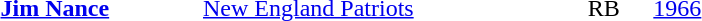<table style="border:'1' 'solid' 'gray' " width="500">
<tr>
</tr>
<tr>
<td><strong><a href='#'>Jim Nance</a></strong></td>
<td><a href='#'>New England Patriots</a></td>
<td>RB</td>
<td><a href='#'>1966</a></td>
</tr>
</table>
